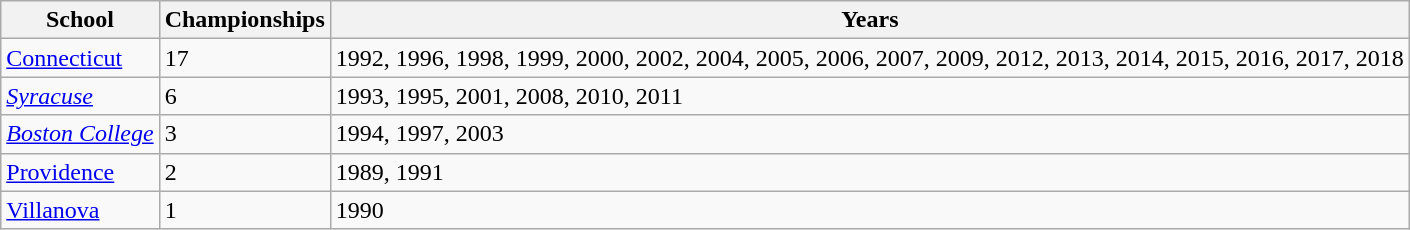<table class=wikitable>
<tr>
<th>School</th>
<th>Championships</th>
<th>Years</th>
</tr>
<tr>
<td><a href='#'>Connecticut</a></td>
<td>17</td>
<td>1992, 1996, 1998, 1999, 2000, 2002, 2004, 2005, 2006, 2007, 2009, 2012, 2013, 2014, 2015, 2016, 2017, 2018</td>
</tr>
<tr>
<td><em><a href='#'>Syracuse</a></em></td>
<td>6</td>
<td>1993, 1995, 2001, 2008, 2010, 2011</td>
</tr>
<tr>
<td><em><a href='#'>Boston College</a></em></td>
<td>3</td>
<td>1994, 1997, 2003</td>
</tr>
<tr>
<td><a href='#'>Providence</a></td>
<td>2</td>
<td>1989, 1991</td>
</tr>
<tr>
<td><a href='#'>Villanova</a></td>
<td>1</td>
<td>1990</td>
</tr>
</table>
